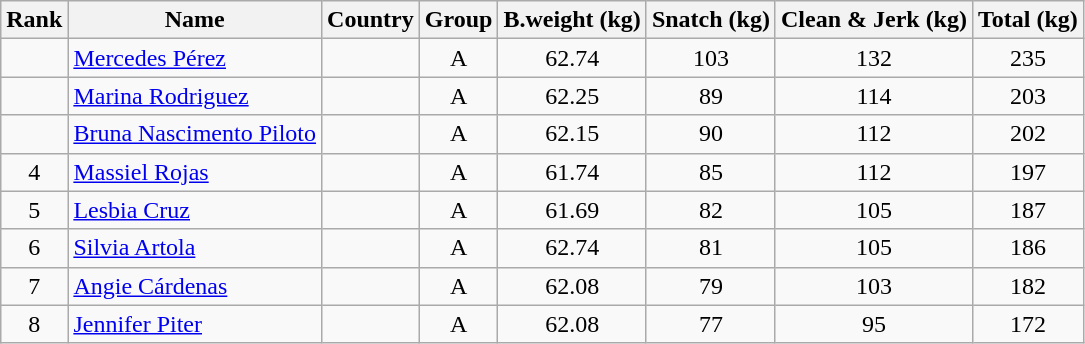<table class="wikitable sortable" style="text-align:center;">
<tr>
<th>Rank</th>
<th>Name</th>
<th>Country</th>
<th>Group</th>
<th>B.weight (kg)</th>
<th>Snatch (kg)</th>
<th>Clean & Jerk (kg)</th>
<th>Total (kg)</th>
</tr>
<tr>
<td></td>
<td align=left><a href='#'>Mercedes Pérez</a></td>
<td align=left></td>
<td>A</td>
<td>62.74</td>
<td>103</td>
<td>132</td>
<td>235</td>
</tr>
<tr>
<td></td>
<td align=left><a href='#'>Marina Rodriguez</a></td>
<td align=left></td>
<td>A</td>
<td>62.25</td>
<td>89</td>
<td>114</td>
<td>203</td>
</tr>
<tr>
<td></td>
<td align=left><a href='#'>Bruna Nascimento Piloto</a></td>
<td align=left></td>
<td>A</td>
<td>62.15</td>
<td>90</td>
<td>112</td>
<td>202</td>
</tr>
<tr>
<td>4</td>
<td align=left><a href='#'>Massiel Rojas</a></td>
<td align=left></td>
<td>A</td>
<td>61.74</td>
<td>85</td>
<td>112</td>
<td>197</td>
</tr>
<tr>
<td>5</td>
<td align=left><a href='#'>Lesbia Cruz</a></td>
<td align=left></td>
<td>A</td>
<td>61.69</td>
<td>82</td>
<td>105</td>
<td>187</td>
</tr>
<tr>
<td>6</td>
<td align=left><a href='#'>Silvia Artola</a></td>
<td align=left></td>
<td>A</td>
<td>62.74</td>
<td>81</td>
<td>105</td>
<td>186</td>
</tr>
<tr>
<td>7</td>
<td align=left><a href='#'>Angie Cárdenas</a></td>
<td align=left></td>
<td>A</td>
<td>62.08</td>
<td>79</td>
<td>103</td>
<td>182</td>
</tr>
<tr>
<td>8</td>
<td align=left><a href='#'>Jennifer Piter</a></td>
<td align=left></td>
<td>A</td>
<td>62.08</td>
<td>77</td>
<td>95</td>
<td>172</td>
</tr>
</table>
